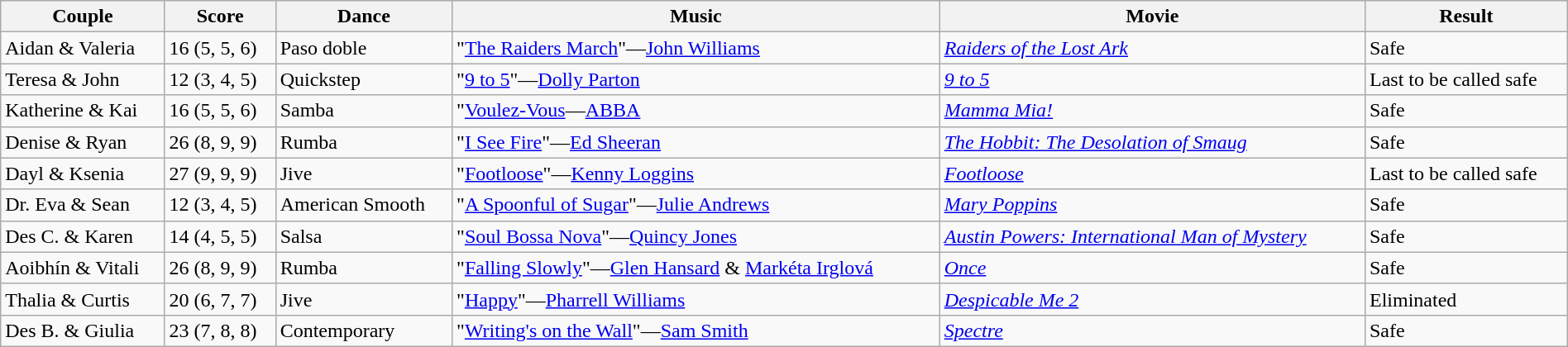<table class="wikitable" style="width:100%;">
<tr>
<th>Couple</th>
<th>Score</th>
<th>Dance</th>
<th>Music</th>
<th>Movie</th>
<th>Result</th>
</tr>
<tr>
<td>Aidan & Valeria</td>
<td>16 (5, 5, 6)</td>
<td>Paso doble</td>
<td>"<a href='#'>The Raiders March</a>"—<a href='#'>John Williams</a></td>
<td><em><a href='#'>Raiders of the Lost Ark</a></em></td>
<td>Safe</td>
</tr>
<tr>
<td>Teresa & John</td>
<td>12 (3, 4, 5)</td>
<td>Quickstep</td>
<td>"<a href='#'>9 to 5</a>"—<a href='#'>Dolly Parton</a></td>
<td><em><a href='#'>9 to 5</a></em></td>
<td>Last to be called safe</td>
</tr>
<tr>
<td>Katherine & Kai</td>
<td>16 (5, 5, 6)</td>
<td>Samba</td>
<td>"<a href='#'>Voulez-Vous</a>—<a href='#'>ABBA</a></td>
<td><em><a href='#'>Mamma Mia!</a></em></td>
<td>Safe</td>
</tr>
<tr>
<td>Denise & Ryan</td>
<td>26 (8, 9, 9)</td>
<td>Rumba</td>
<td>"<a href='#'>I See Fire</a>"—<a href='#'>Ed Sheeran</a></td>
<td><em><a href='#'>The Hobbit: The Desolation of Smaug</a></em></td>
<td>Safe</td>
</tr>
<tr>
<td>Dayl & Ksenia</td>
<td>27 (9, 9, 9)</td>
<td>Jive</td>
<td>"<a href='#'>Footloose</a>"—<a href='#'>Kenny Loggins</a></td>
<td><em><a href='#'>Footloose</a></em></td>
<td>Last to be called safe</td>
</tr>
<tr>
<td>Dr. Eva & Sean</td>
<td>12 (3, 4, 5)</td>
<td>American Smooth</td>
<td>"<a href='#'>A Spoonful of Sugar</a>"—<a href='#'>Julie Andrews</a></td>
<td><em><a href='#'>Mary Poppins</a></em></td>
<td>Safe</td>
</tr>
<tr>
<td>Des C. & Karen</td>
<td>14 (4, 5, 5)</td>
<td>Salsa</td>
<td>"<a href='#'>Soul Bossa Nova</a>"—<a href='#'>Quincy Jones</a></td>
<td><em><a href='#'>Austin Powers: International Man of Mystery</a></em></td>
<td>Safe</td>
</tr>
<tr>
<td>Aoibhín & Vitali</td>
<td>26 (8, 9, 9)</td>
<td>Rumba</td>
<td>"<a href='#'>Falling Slowly</a>"—<a href='#'>Glen Hansard</a> & <a href='#'>Markéta Irglová</a></td>
<td><em><a href='#'>Once</a></em></td>
<td>Safe</td>
</tr>
<tr>
<td>Thalia & Curtis</td>
<td>20 (6, 7, 7)</td>
<td>Jive</td>
<td>"<a href='#'>Happy</a>"—<a href='#'>Pharrell Williams</a></td>
<td><em><a href='#'>Despicable Me 2</a></em></td>
<td>Eliminated</td>
</tr>
<tr>
<td>Des B. & Giulia</td>
<td>23 (7, 8, 8)</td>
<td>Contemporary</td>
<td>"<a href='#'>Writing's on the Wall</a>"—<a href='#'>Sam Smith</a></td>
<td><em><a href='#'>Spectre</a></em></td>
<td>Safe</td>
</tr>
</table>
